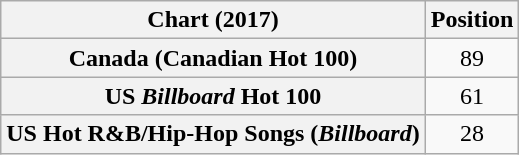<table class="wikitable sortable plainrowheaders" style="text-align:center">
<tr>
<th scope="col">Chart (2017)</th>
<th scope="col">Position</th>
</tr>
<tr>
<th scope="row">Canada (Canadian Hot 100)</th>
<td>89</td>
</tr>
<tr>
<th scope="row">US <em>Billboard</em> Hot 100</th>
<td>61</td>
</tr>
<tr>
<th scope="row">US Hot R&B/Hip-Hop Songs (<em>Billboard</em>)</th>
<td>28</td>
</tr>
</table>
